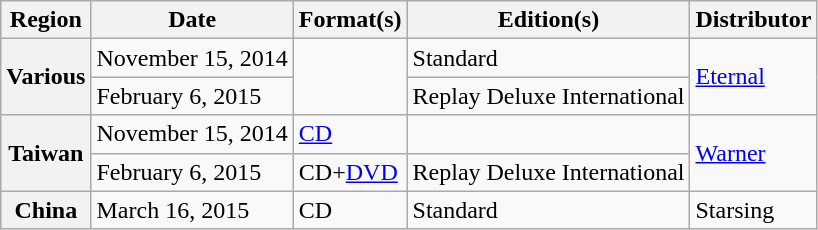<table class="wikitable plainrowheaders">
<tr>
<th>Region</th>
<th>Date</th>
<th>Format(s)</th>
<th>Edition(s)</th>
<th>Distributor</th>
</tr>
<tr>
<th scope="row" rowspan="2">Various</th>
<td>November 15, 2014</td>
<td rowspan="2"></td>
<td>Standard</td>
<td rowspan="2"><a href='#'>Eternal</a></td>
</tr>
<tr>
<td>February 6, 2015</td>
<td>Replay Deluxe International</td>
</tr>
<tr>
<th scope="row" rowspan="2">Taiwan</th>
<td>November 15, 2014</td>
<td><a href='#'>CD</a></td>
<td></td>
<td rowspan="2"><a href='#'>Warner</a></td>
</tr>
<tr>
<td>February 6, 2015</td>
<td>CD+<a href='#'>DVD</a></td>
<td>Replay Deluxe International</td>
</tr>
<tr>
<th scope="row">China</th>
<td>March 16, 2015</td>
<td>CD</td>
<td>Standard</td>
<td>Starsing</td>
</tr>
</table>
